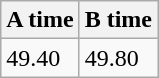<table class="wikitable" border="1" align="upright">
<tr>
<th>A time</th>
<th>B time</th>
</tr>
<tr>
<td>49.40</td>
<td>49.80</td>
</tr>
</table>
